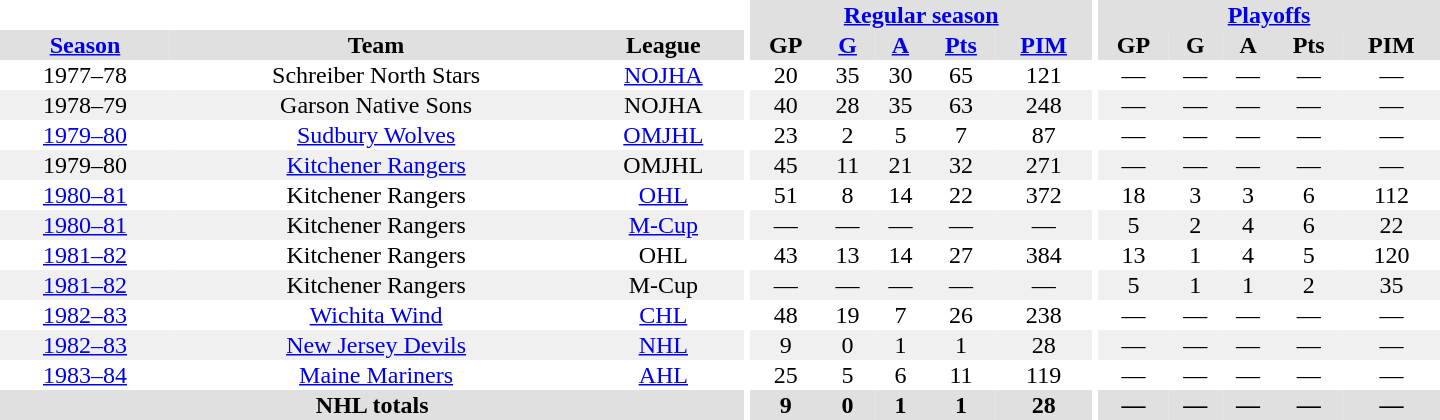<table border="0" cellpadding="1" cellspacing="0" style="text-align:center; width:60em">
<tr bgcolor="#e0e0e0">
<th colspan="3" bgcolor="#ffffff"></th>
<th rowspan="100" bgcolor="#ffffff"></th>
<th colspan="5"><a href='#'>Regular season</a></th>
<th rowspan="100" bgcolor="#ffffff"></th>
<th colspan="5"><a href='#'>Playoffs</a></th>
</tr>
<tr bgcolor="#e0e0e0">
<th><a href='#'>Season</a></th>
<th>Team</th>
<th>League</th>
<th>GP</th>
<th><a href='#'>G</a></th>
<th><a href='#'>A</a></th>
<th><a href='#'>Pts</a></th>
<th><a href='#'>PIM</a></th>
<th>GP</th>
<th>G</th>
<th>A</th>
<th>Pts</th>
<th>PIM</th>
</tr>
<tr>
<td>1977–78</td>
<td>Schreiber North Stars</td>
<td><a href='#'>NOJHA</a></td>
<td>20</td>
<td>35</td>
<td>30</td>
<td>65</td>
<td>121</td>
<td>—</td>
<td>—</td>
<td>—</td>
<td>—</td>
<td>—</td>
</tr>
<tr bgcolor="#f0f0f0">
<td>1978–79</td>
<td>Garson Native Sons</td>
<td>NOJHA</td>
<td>40</td>
<td>28</td>
<td>35</td>
<td>63</td>
<td>248</td>
<td>—</td>
<td>—</td>
<td>—</td>
<td>—</td>
<td>—</td>
</tr>
<tr>
<td><a href='#'>1979–80</a></td>
<td><a href='#'>Sudbury Wolves</a></td>
<td><a href='#'>OMJHL</a></td>
<td>23</td>
<td>2</td>
<td>5</td>
<td>7</td>
<td>87</td>
<td>—</td>
<td>—</td>
<td>—</td>
<td>—</td>
<td>—</td>
</tr>
<tr bgcolor="#f0f0f0">
<td>1979–80</td>
<td><a href='#'>Kitchener Rangers</a></td>
<td>OMJHL</td>
<td>45</td>
<td>11</td>
<td>21</td>
<td>32</td>
<td>271</td>
<td>—</td>
<td>—</td>
<td>—</td>
<td>—</td>
<td>—</td>
</tr>
<tr>
<td><a href='#'>1980–81</a></td>
<td>Kitchener Rangers</td>
<td><a href='#'>OHL</a></td>
<td>51</td>
<td>8</td>
<td>14</td>
<td>22</td>
<td>372</td>
<td>18</td>
<td>3</td>
<td>3</td>
<td>6</td>
<td>112</td>
</tr>
<tr bgcolor="#f0f0f0">
<td><a href='#'>1980–81</a></td>
<td>Kitchener Rangers</td>
<td><a href='#'>M-Cup</a></td>
<td>—</td>
<td>—</td>
<td>—</td>
<td>—</td>
<td>—</td>
<td>5</td>
<td>2</td>
<td>4</td>
<td>6</td>
<td>22</td>
</tr>
<tr>
<td><a href='#'>1981–82</a></td>
<td>Kitchener Rangers</td>
<td>OHL</td>
<td>43</td>
<td>13</td>
<td>14</td>
<td>27</td>
<td>384</td>
<td>13</td>
<td>1</td>
<td>4</td>
<td>5</td>
<td>120</td>
</tr>
<tr bgcolor="#f0f0f0">
<td><a href='#'>1981–82</a></td>
<td>Kitchener Rangers</td>
<td>M-Cup</td>
<td>—</td>
<td>—</td>
<td>—</td>
<td>—</td>
<td>—</td>
<td>5</td>
<td>1</td>
<td>1</td>
<td>2</td>
<td>35</td>
</tr>
<tr>
<td><a href='#'>1982–83</a></td>
<td><a href='#'>Wichita Wind</a></td>
<td><a href='#'>CHL</a></td>
<td>48</td>
<td>19</td>
<td>7</td>
<td>26</td>
<td>238</td>
<td>—</td>
<td>—</td>
<td>—</td>
<td>—</td>
<td>—</td>
</tr>
<tr bgcolor="#f0f0f0">
<td><a href='#'>1982–83</a></td>
<td><a href='#'>New Jersey Devils</a></td>
<td><a href='#'>NHL</a></td>
<td>9</td>
<td>0</td>
<td>1</td>
<td>1</td>
<td>28</td>
<td>—</td>
<td>—</td>
<td>—</td>
<td>—</td>
<td>—</td>
</tr>
<tr>
<td><a href='#'>1983–84</a></td>
<td><a href='#'>Maine Mariners</a></td>
<td><a href='#'>AHL</a></td>
<td>25</td>
<td>5</td>
<td>6</td>
<td>11</td>
<td>119</td>
<td>—</td>
<td>—</td>
<td>—</td>
<td>—</td>
<td>—</td>
</tr>
<tr bgcolor="#e0e0e0">
<th colspan="3">NHL totals</th>
<th>9</th>
<th>0</th>
<th>1</th>
<th>1</th>
<th>28</th>
<th>—</th>
<th>—</th>
<th>—</th>
<th>—</th>
<th>—</th>
</tr>
</table>
